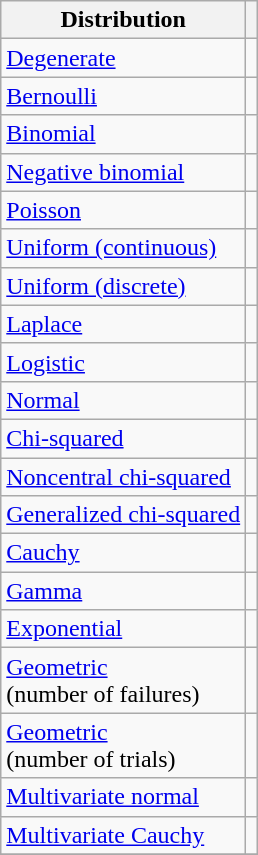<table class="wikitable">
<tr>
<th>Distribution</th>
<th></th>
</tr>
<tr>
<td><a href='#'>Degenerate</a> </td>
<td></td>
</tr>
<tr>
<td><a href='#'>Bernoulli</a> </td>
<td></td>
</tr>
<tr>
<td><a href='#'>Binomial</a> </td>
<td></td>
</tr>
<tr>
<td><a href='#'>Negative binomial</a> </td>
<td></td>
</tr>
<tr>
<td><a href='#'>Poisson</a> </td>
<td></td>
</tr>
<tr>
<td><a href='#'>Uniform (continuous)</a> </td>
<td></td>
</tr>
<tr>
<td><a href='#'>Uniform (discrete)</a> </td>
<td></td>
</tr>
<tr>
<td><a href='#'>Laplace</a> </td>
<td></td>
</tr>
<tr>
<td><a href='#'>Logistic</a> <br></td>
<td></td>
</tr>
<tr>
<td><a href='#'>Normal</a> </td>
<td></td>
</tr>
<tr>
<td><a href='#'>Chi-squared</a> </td>
<td></td>
</tr>
<tr>
<td><a href='#'>Noncentral chi-squared</a></td>
<td></td>
</tr>
<tr>
<td><a href='#'>Generalized chi-squared</a></td>
<td></td>
</tr>
<tr>
<td><a href='#'>Cauchy</a> </td>
<td></td>
</tr>
<tr>
<td><a href='#'>Gamma</a> </td>
<td></td>
</tr>
<tr>
<td><a href='#'>Exponential</a> </td>
<td></td>
</tr>
<tr>
<td><a href='#'>Geometric</a> <br>(number of failures)</td>
<td></td>
</tr>
<tr>
<td><a href='#'>Geometric</a> <br>(number of trials)</td>
<td></td>
</tr>
<tr>
<td><a href='#'>Multivariate normal</a> </td>
<td></td>
</tr>
<tr>
<td><a href='#'>Multivariate Cauchy</a> </td>
<td></td>
</tr>
<tr>
</tr>
</table>
